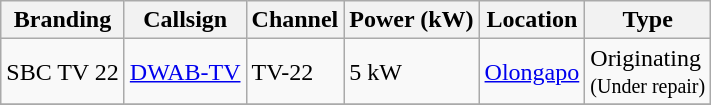<table class="wikitable">
<tr>
<th>Branding</th>
<th>Callsign</th>
<th>Channel</th>
<th>Power (kW)</th>
<th>Location</th>
<th>Type</th>
</tr>
<tr>
<td>SBC TV 22</td>
<td><a href='#'>DWAB-TV</a></td>
<td>TV-22</td>
<td>5 kW</td>
<td><a href='#'>Olongapo</a></td>
<td>Originating<br><small>(Under repair)</small></td>
</tr>
<tr>
</tr>
</table>
